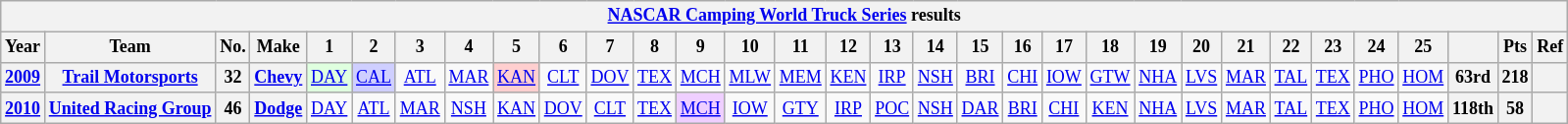<table class="wikitable" style="text-align:center; font-size:75%">
<tr>
<th colspan=45><a href='#'>NASCAR Camping World Truck Series</a> results</th>
</tr>
<tr>
<th>Year</th>
<th>Team</th>
<th>No.</th>
<th>Make</th>
<th>1</th>
<th>2</th>
<th>3</th>
<th>4</th>
<th>5</th>
<th>6</th>
<th>7</th>
<th>8</th>
<th>9</th>
<th>10</th>
<th>11</th>
<th>12</th>
<th>13</th>
<th>14</th>
<th>15</th>
<th>16</th>
<th>17</th>
<th>18</th>
<th>19</th>
<th>20</th>
<th>21</th>
<th>22</th>
<th>23</th>
<th>24</th>
<th>25</th>
<th></th>
<th>Pts</th>
<th>Ref</th>
</tr>
<tr>
<th><a href='#'>2009</a></th>
<th><a href='#'>Trail Motorsports</a></th>
<th>32</th>
<th><a href='#'>Chevy</a></th>
<td style="background:#DFFFDF;"><a href='#'>DAY</a><br></td>
<td style="background:#CFCFFF;"><a href='#'>CAL</a><br></td>
<td><a href='#'>ATL</a></td>
<td><a href='#'>MAR</a></td>
<td style="background:#FFCFCF;"><a href='#'>KAN</a><br></td>
<td><a href='#'>CLT</a></td>
<td><a href='#'>DOV</a></td>
<td><a href='#'>TEX</a></td>
<td><a href='#'>MCH</a></td>
<td><a href='#'>MLW</a></td>
<td><a href='#'>MEM</a></td>
<td><a href='#'>KEN</a></td>
<td><a href='#'>IRP</a></td>
<td><a href='#'>NSH</a></td>
<td><a href='#'>BRI</a></td>
<td><a href='#'>CHI</a></td>
<td><a href='#'>IOW</a></td>
<td><a href='#'>GTW</a></td>
<td><a href='#'>NHA</a></td>
<td><a href='#'>LVS</a></td>
<td><a href='#'>MAR</a></td>
<td><a href='#'>TAL</a></td>
<td><a href='#'>TEX</a></td>
<td><a href='#'>PHO</a></td>
<td><a href='#'>HOM</a></td>
<th>63rd</th>
<th>218</th>
<th></th>
</tr>
<tr>
<th><a href='#'>2010</a></th>
<th><a href='#'>United Racing Group</a></th>
<th>46</th>
<th><a href='#'>Dodge</a></th>
<td><a href='#'>DAY</a></td>
<td><a href='#'>ATL</a></td>
<td><a href='#'>MAR</a></td>
<td><a href='#'>NSH</a></td>
<td><a href='#'>KAN</a></td>
<td><a href='#'>DOV</a></td>
<td><a href='#'>CLT</a></td>
<td><a href='#'>TEX</a></td>
<td style="background:#EFCFFF;"><a href='#'>MCH</a><br></td>
<td><a href='#'>IOW</a></td>
<td><a href='#'>GTY</a></td>
<td><a href='#'>IRP</a></td>
<td><a href='#'>POC</a></td>
<td><a href='#'>NSH</a></td>
<td><a href='#'>DAR</a></td>
<td><a href='#'>BRI</a></td>
<td><a href='#'>CHI</a></td>
<td><a href='#'>KEN</a></td>
<td><a href='#'>NHA</a></td>
<td><a href='#'>LVS</a></td>
<td><a href='#'>MAR</a></td>
<td><a href='#'>TAL</a></td>
<td><a href='#'>TEX</a></td>
<td><a href='#'>PHO</a></td>
<td><a href='#'>HOM</a></td>
<th>118th</th>
<th>58</th>
<th></th>
</tr>
</table>
